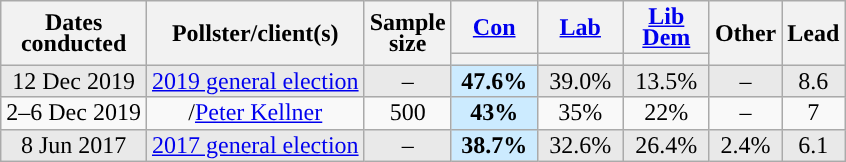<table class="wikitable sortable mw-datatable" style="text-align:center;line-height:14px;">
<tr>
<th rowspan="2">Dates<br>conducted</th>
<th rowspan="2">Pollster/client(s)</th>
<th rowspan="2" data-sort-type="number">Sample<br>size</th>
<th class="unsortable" style="width:50px;"><a href='#'>Con</a></th>
<th class="unsortable" style="width:50px;"><a href='#'>Lab</a></th>
<th class="unsortable" style="width:50px;"><a href='#'>Lib Dem</a></th>
<th rowspan="2" class="unsortable">Other</th>
<th rowspan="2" data-sort-type="number">Lead</th>
</tr>
<tr>
<th data-sort-type="number" style="background:"></th>
<th data-sort-type="number" style="background:"></th>
<th data-sort-type="number" style="background:"></th>
</tr>
<tr style="background:#E9E9E9;">
<td data-sort-value="2017-06-08">12 Dec 2019</td>
<td><a href='#'>2019 general election</a></td>
<td>–</td>
<td style="background:#CCEBFF;"><strong>47.6%</strong></td>
<td>39.0%</td>
<td>13.5%</td>
<td>–</td>
<td style="background:">8.6</td>
</tr>
<tr>
<td data-sort-value="2019-11-13">2–6 Dec 2019</td>
<td>/<a href='#'>Peter Kellner</a></td>
<td>500</td>
<td style="background:#CCEBFF;"><strong>43%</strong></td>
<td>35%</td>
<td>22%</td>
<td>–</td>
<td style="background:">7</td>
</tr>
<tr style="background:#E9E9E9;">
<td data-sort-value="2017-06-08">8 Jun 2017</td>
<td><a href='#'>2017 general election</a></td>
<td>–</td>
<td style="background:#CCEBFF;"><strong>38.7%</strong></td>
<td>32.6%</td>
<td>26.4%</td>
<td>2.4%</td>
<td style="background:">6.1</td>
</tr>
</table>
